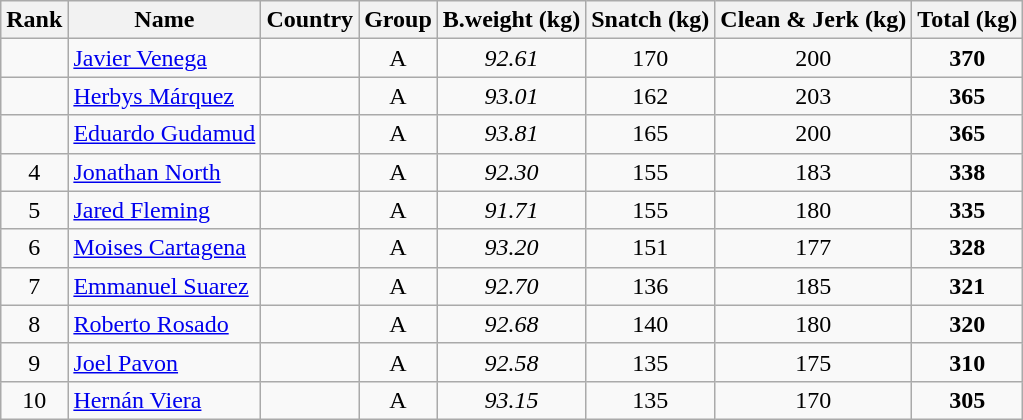<table class="wikitable sortable" style="text-align:center;">
<tr>
<th>Rank</th>
<th>Name</th>
<th>Country</th>
<th>Group</th>
<th>B.weight (kg)</th>
<th>Snatch (kg)</th>
<th>Clean & Jerk (kg)</th>
<th>Total (kg)</th>
</tr>
<tr>
<td></td>
<td align=left><a href='#'>Javier Venega</a></td>
<td align=left></td>
<td>A</td>
<td><em>92.61</em></td>
<td>170</td>
<td>200</td>
<td><strong>370</strong></td>
</tr>
<tr>
<td></td>
<td align=left><a href='#'>Herbys Márquez</a></td>
<td align=left></td>
<td>A</td>
<td><em>93.01</em></td>
<td>162</td>
<td>203</td>
<td><strong>365</strong></td>
</tr>
<tr>
<td></td>
<td align=left><a href='#'>Eduardo Gudamud</a></td>
<td align=left></td>
<td>A</td>
<td><em>93.81</em></td>
<td>165</td>
<td>200</td>
<td><strong>365</strong></td>
</tr>
<tr>
<td>4</td>
<td align=left><a href='#'>Jonathan North</a></td>
<td align=left></td>
<td>A</td>
<td><em>92.30</em></td>
<td>155</td>
<td>183</td>
<td><strong>338</strong></td>
</tr>
<tr>
<td>5</td>
<td align=left><a href='#'>Jared Fleming</a></td>
<td align=left></td>
<td>A</td>
<td><em>91.71</em></td>
<td>155</td>
<td>180</td>
<td><strong>335</strong></td>
</tr>
<tr>
<td>6</td>
<td align=left><a href='#'>Moises Cartagena</a></td>
<td align=left></td>
<td>A</td>
<td><em>93.20</em></td>
<td>151</td>
<td>177</td>
<td><strong>328</strong></td>
</tr>
<tr>
<td>7</td>
<td align=left><a href='#'>Emmanuel Suarez</a></td>
<td align=left></td>
<td>A</td>
<td><em>92.70</em></td>
<td>136</td>
<td>185</td>
<td><strong>321</strong></td>
</tr>
<tr>
<td>8</td>
<td align=left><a href='#'>Roberto Rosado</a></td>
<td align=left></td>
<td>A</td>
<td><em>92.68</em></td>
<td>140</td>
<td>180</td>
<td><strong>320</strong></td>
</tr>
<tr>
<td>9</td>
<td align=left><a href='#'>Joel Pavon</a></td>
<td align=left></td>
<td>A</td>
<td><em>92.58</em></td>
<td>135</td>
<td>175</td>
<td><strong>310</strong></td>
</tr>
<tr>
<td>10</td>
<td align=left><a href='#'>Hernán Viera</a></td>
<td align=left></td>
<td>A</td>
<td><em>93.15</em></td>
<td>135</td>
<td>170</td>
<td><strong>305</strong></td>
</tr>
</table>
